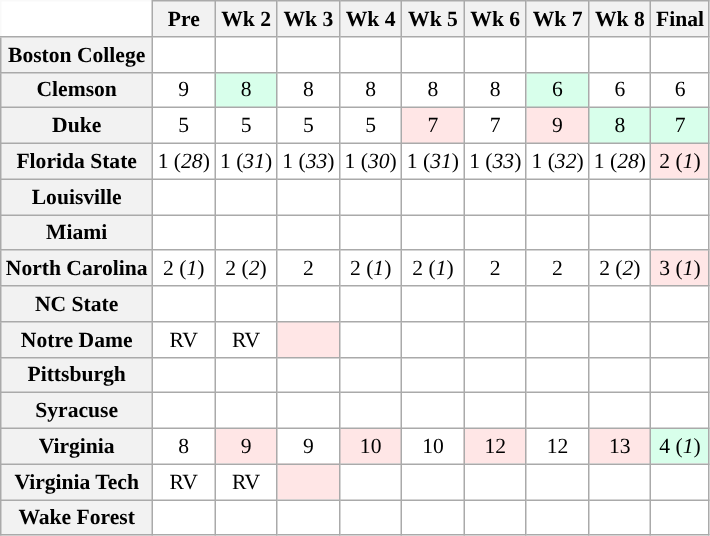<table class="wikitable" style="white-space:nowrap;font-size:90%;">
<tr>
<th colspan=1 style="background:white; border-top-style:hidden; border-left-style:hidden;"> </th>
<th>Pre <br></th>
<th>Wk 2 <br></th>
<th>Wk 3 <br></th>
<th>Wk 4 <br></th>
<th>Wk 5 <br></th>
<th>Wk 6 <br></th>
<th>Wk 7 <br></th>
<th>Wk 8 <br></th>
<th>Final <br></th>
</tr>
<tr style="text-align:center;">
<th>Boston College</th>
<td style="background:#FFF;"></td>
<td style="background:#FFF;"></td>
<td style="background:#FFF;"></td>
<td style="background:#FFF;"></td>
<td style="background:#FFF;"></td>
<td style="background:#FFF;"></td>
<td style="background:#FFF;"></td>
<td style="background:#FFF;"></td>
<td style="background:#FFF;"></td>
</tr>
<tr style="text-align:center;">
<th>Clemson</th>
<td style="background:#FFF;"> 9</td>
<td style="background:#D8FFEB;"> 8</td>
<td style="background:#FFF;"> 8</td>
<td style="background:#FFF;"> 8</td>
<td style="background:#FFF;"> 8</td>
<td style="background:#FFF;"> 8</td>
<td style="background:#D8FFEB;"> 6</td>
<td style="background:#FFF;"> 6</td>
<td style="background:#FFF;"> 6</td>
</tr>
<tr style="text-align:center;">
<th>Duke</th>
<td style="background:#FFF;"> 5</td>
<td style="background:#FFF;"> 5</td>
<td style="background:#FFF;"> 5</td>
<td style="background:#FFF;"> 5</td>
<td style="background:#FFE6E6;"> 7</td>
<td style="background:#FFF;"> 7</td>
<td style="background:#FFE6E6;"> 9</td>
<td style="background:#D8FFEB;"> 8</td>
<td style="background:#D8FFEB;"> 7</td>
</tr>
<tr style="text-align:center;">
<th>Florida State</th>
<td style="background:#FFF;"> 1 (<em>28</em>)</td>
<td style="background:#FFF;"> 1 (<em>31</em>)</td>
<td style="background:#FFF;"> 1 (<em>33</em>)</td>
<td style="background:#FFF;"> 1 (<em>30</em>)</td>
<td style="background:#FFF;"> 1 (<em>31</em>)</td>
<td style="background:#FFF;"> 1 (<em>33</em>)</td>
<td style="background:#FFF;"> 1 (<em>32</em>)</td>
<td style="background:#FFF;"> 1 (<em>28</em>)</td>
<td style="background:#FFE6E6;"> 2 (<em>1</em>)</td>
</tr>
<tr style="text-align:center;">
<th>Louisville</th>
<td style="background:#FFF;"></td>
<td style="background:#FFF;"></td>
<td style="background:#FFF;"></td>
<td style="background:#FFF;"></td>
<td style="background:#FFF;"></td>
<td style="background:#FFF;"></td>
<td style="background:#FFF;"></td>
<td style="background:#FFF;"></td>
<td style="background:#FFF;"></td>
</tr>
<tr style="text-align:center;">
<th>Miami</th>
<td style="background:#FFF;"></td>
<td style="background:#FFF;"></td>
<td style="background:#FFF;"></td>
<td style="background:#FFF;"></td>
<td style="background:#FFF;"></td>
<td style="background:#FFF;"></td>
<td style="background:#FFF;"></td>
<td style="background:#FFF;"></td>
<td style="background:#FFF;"></td>
</tr>
<tr style="text-align:center;">
<th>North Carolina</th>
<td style="background:#FFF;"> 2 (<em>1</em>)</td>
<td style="background:#FFF;"> 2 (<em>2</em>)</td>
<td style="background:#FFF;"> 2</td>
<td style="background:#FFF;"> 2 (<em>1</em>)</td>
<td style="background:#FFF;"> 2 (<em>1</em>)</td>
<td style="background:#FFF;"> 2</td>
<td style="background:#FFF;"> 2</td>
<td style="background:#FFF;"> 2 (<em>2</em>)</td>
<td style="background:#FFE6E6;"> 3 (<em>1</em>)</td>
</tr>
<tr style="text-align:center;">
<th>NC State</th>
<td style="background:#FFF;"></td>
<td style="background:#FFF;"></td>
<td style="background:#FFF;"></td>
<td style="background:#FFF;"></td>
<td style="background:#FFF;"></td>
<td style="background:#FFF;"></td>
<td style="background:#FFF;"></td>
<td style="background:#FFF;"></td>
<td style="background:#FFF;"></td>
</tr>
<tr style="text-align:center;">
<th>Notre Dame</th>
<td style="background:#FFF;"> RV</td>
<td style="background:#FFF;"> RV</td>
<td style="background:#FFE6E6;"></td>
<td style="background:#FFF;"></td>
<td style="background:#FFF;"></td>
<td style="background:#FFF;"></td>
<td style="background:#FFF;"></td>
<td style="background:#FFF;"></td>
<td style="background:#FFF;"></td>
</tr>
<tr style="text-align:center;">
<th>Pittsburgh</th>
<td style="background:#FFF;"></td>
<td style="background:#FFF;"></td>
<td style="background:#FFF;"></td>
<td style="background:#FFF;"></td>
<td style="background:#FFF;"></td>
<td style="background:#FFF;"></td>
<td style="background:#FFF;"></td>
<td style="background:#FFF;"></td>
<td style="background:#FFF;"></td>
</tr>
<tr style="text-align:center;">
<th>Syracuse</th>
<td style="background:#FFF;"></td>
<td style="background:#FFF;"></td>
<td style="background:#FFF;"></td>
<td style="background:#FFF;"></td>
<td style="background:#FFF;"></td>
<td style="background:#FFF;"></td>
<td style="background:#FFF;"></td>
<td style="background:#FFF;"></td>
<td style="background:#FFF;"></td>
</tr>
<tr style="text-align:center;">
<th>Virginia</th>
<td style="background:#FFF;"> 8</td>
<td style="background:#FFE6E6;"> 9</td>
<td style="background:#FFF;"> 9</td>
<td style="background:#FFE6E6;"> 10</td>
<td style="background:#FFF;"> 10</td>
<td style="background:#FFE6E6;"> 12</td>
<td style="background:#FFF;"> 12</td>
<td style="background:#FFE6E6;"> 13</td>
<td style="background:#D8FFEB;"> 4 (<em>1</em>)</td>
</tr>
<tr style="text-align:center;">
<th>Virginia Tech</th>
<td style="background:#FFF;"> RV</td>
<td style="background:#FFF;"> RV</td>
<td style="background:#FFE6E6;"></td>
<td style="background:#FFF;"></td>
<td style="background:#FFF;"></td>
<td style="background:#FFF;"></td>
<td style="background:#FFF;"></td>
<td style="background:#FFF;"></td>
<td style="background:#FFF;"></td>
</tr>
<tr style="text-align:center;">
<th>Wake Forest</th>
<td style="background:#FFF;"></td>
<td style="background:#FFF;"></td>
<td style="background:#FFF;"></td>
<td style="background:#FFF;"></td>
<td style="background:#FFF;"></td>
<td style="background:#FFF;"></td>
<td style="background:#FFF;"></td>
<td style="background:#FFF;"></td>
<td style="background:#FFF;"></td>
</tr>
</table>
